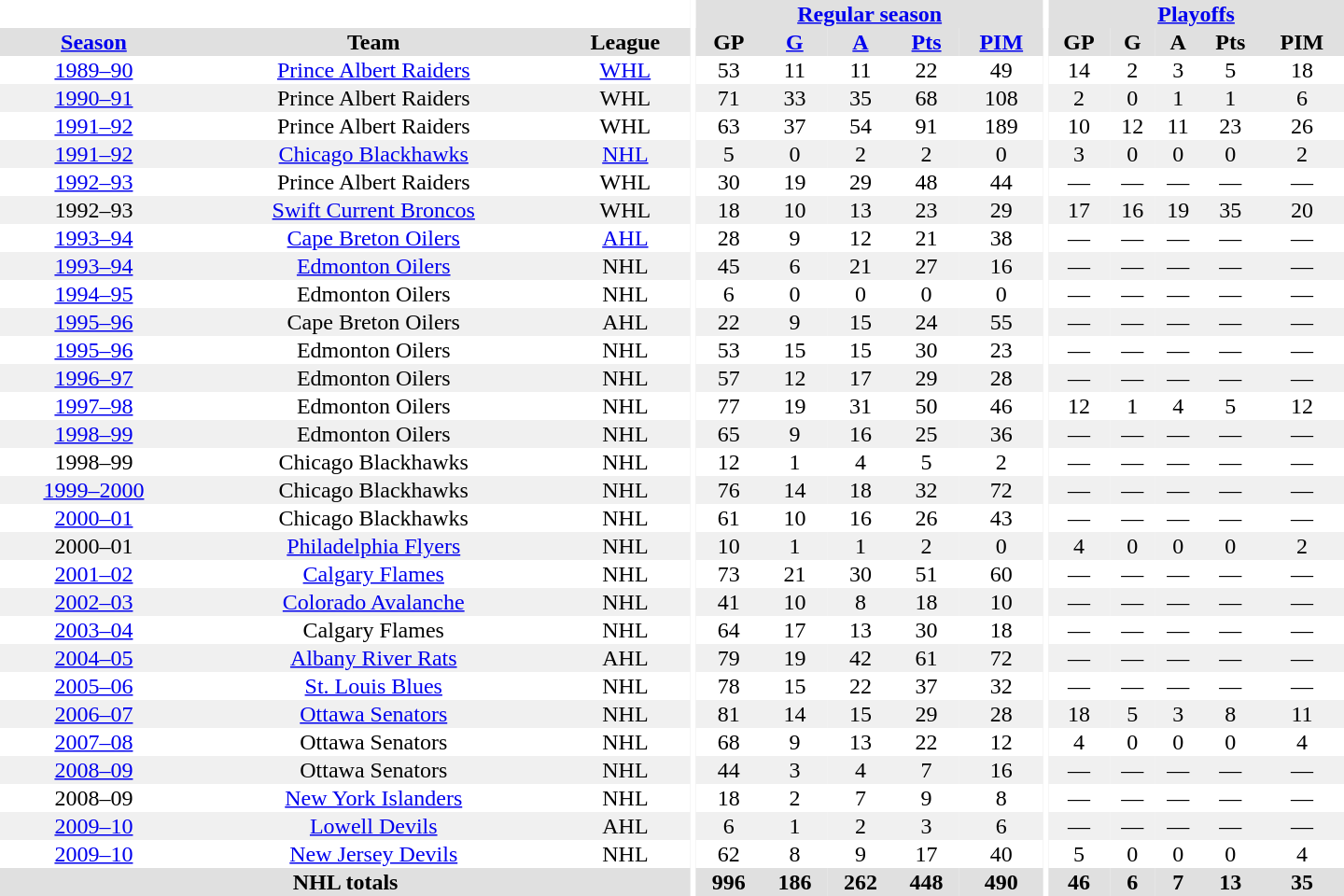<table border="0" cellpadding="1" cellspacing="0" style="text-align:center; width:60em">
<tr bgcolor="#e0e0e0">
<th colspan="3" bgcolor="#ffffff"></th>
<th rowspan="99" bgcolor="#ffffff"></th>
<th colspan="5"><a href='#'>Regular season</a></th>
<th rowspan="99" bgcolor="#ffffff"></th>
<th colspan="5"><a href='#'>Playoffs</a></th>
</tr>
<tr bgcolor="#e0e0e0">
<th><a href='#'>Season</a></th>
<th>Team</th>
<th>League</th>
<th>GP</th>
<th><a href='#'>G</a></th>
<th><a href='#'>A</a></th>
<th><a href='#'>Pts</a></th>
<th><a href='#'>PIM</a></th>
<th>GP</th>
<th>G</th>
<th>A</th>
<th>Pts</th>
<th>PIM</th>
</tr>
<tr>
<td><a href='#'>1989–90</a></td>
<td><a href='#'>Prince Albert Raiders</a></td>
<td><a href='#'>WHL</a></td>
<td>53</td>
<td>11</td>
<td>11</td>
<td>22</td>
<td>49</td>
<td>14</td>
<td>2</td>
<td>3</td>
<td>5</td>
<td>18</td>
</tr>
<tr bgcolor="#f0f0f0">
<td><a href='#'>1990–91</a></td>
<td>Prince Albert Raiders</td>
<td>WHL</td>
<td>71</td>
<td>33</td>
<td>35</td>
<td>68</td>
<td>108</td>
<td>2</td>
<td>0</td>
<td>1</td>
<td>1</td>
<td>6</td>
</tr>
<tr>
<td><a href='#'>1991–92</a></td>
<td>Prince Albert Raiders</td>
<td>WHL</td>
<td>63</td>
<td>37</td>
<td>54</td>
<td>91</td>
<td>189</td>
<td>10</td>
<td>12</td>
<td>11</td>
<td>23</td>
<td>26</td>
</tr>
<tr bgcolor="#f0f0f0">
<td><a href='#'>1991–92</a></td>
<td><a href='#'>Chicago Blackhawks</a></td>
<td><a href='#'>NHL</a></td>
<td>5</td>
<td>0</td>
<td>2</td>
<td>2</td>
<td>0</td>
<td>3</td>
<td>0</td>
<td>0</td>
<td>0</td>
<td>2</td>
</tr>
<tr>
<td><a href='#'>1992–93</a></td>
<td>Prince Albert Raiders</td>
<td>WHL</td>
<td>30</td>
<td>19</td>
<td>29</td>
<td>48</td>
<td>44</td>
<td>—</td>
<td>—</td>
<td>—</td>
<td>—</td>
<td>—</td>
</tr>
<tr bgcolor="#f0f0f0">
<td>1992–93</td>
<td><a href='#'>Swift Current Broncos</a></td>
<td>WHL</td>
<td>18</td>
<td>10</td>
<td>13</td>
<td>23</td>
<td>29</td>
<td>17</td>
<td>16</td>
<td>19</td>
<td>35</td>
<td>20</td>
</tr>
<tr>
<td><a href='#'>1993–94</a></td>
<td><a href='#'>Cape Breton Oilers</a></td>
<td><a href='#'>AHL</a></td>
<td>28</td>
<td>9</td>
<td>12</td>
<td>21</td>
<td>38</td>
<td>—</td>
<td>—</td>
<td>—</td>
<td>—</td>
<td>—</td>
</tr>
<tr bgcolor="#f0f0f0">
<td><a href='#'>1993–94</a></td>
<td><a href='#'>Edmonton Oilers</a></td>
<td>NHL</td>
<td>45</td>
<td>6</td>
<td>21</td>
<td>27</td>
<td>16</td>
<td>—</td>
<td>—</td>
<td>—</td>
<td>—</td>
<td>—</td>
</tr>
<tr>
<td><a href='#'>1994–95</a></td>
<td>Edmonton Oilers</td>
<td>NHL</td>
<td>6</td>
<td>0</td>
<td>0</td>
<td>0</td>
<td>0</td>
<td>—</td>
<td>—</td>
<td>—</td>
<td>—</td>
<td>—</td>
</tr>
<tr bgcolor="#f0f0f0">
<td><a href='#'>1995–96</a></td>
<td>Cape Breton Oilers</td>
<td>AHL</td>
<td>22</td>
<td>9</td>
<td>15</td>
<td>24</td>
<td>55</td>
<td>—</td>
<td>—</td>
<td>—</td>
<td>—</td>
<td>—</td>
</tr>
<tr>
<td><a href='#'>1995–96</a></td>
<td>Edmonton Oilers</td>
<td>NHL</td>
<td>53</td>
<td>15</td>
<td>15</td>
<td>30</td>
<td>23</td>
<td>—</td>
<td>—</td>
<td>—</td>
<td>—</td>
<td>—</td>
</tr>
<tr bgcolor="#f0f0f0">
<td><a href='#'>1996–97</a></td>
<td>Edmonton Oilers</td>
<td>NHL</td>
<td>57</td>
<td>12</td>
<td>17</td>
<td>29</td>
<td>28</td>
<td>—</td>
<td>—</td>
<td>—</td>
<td>—</td>
<td>—</td>
</tr>
<tr>
<td><a href='#'>1997–98</a></td>
<td>Edmonton Oilers</td>
<td>NHL</td>
<td>77</td>
<td>19</td>
<td>31</td>
<td>50</td>
<td>46</td>
<td>12</td>
<td>1</td>
<td>4</td>
<td>5</td>
<td>12</td>
</tr>
<tr bgcolor="#f0f0f0">
<td><a href='#'>1998–99</a></td>
<td>Edmonton Oilers</td>
<td>NHL</td>
<td>65</td>
<td>9</td>
<td>16</td>
<td>25</td>
<td>36</td>
<td>—</td>
<td>—</td>
<td>—</td>
<td>—</td>
<td>—</td>
</tr>
<tr>
<td>1998–99</td>
<td>Chicago Blackhawks</td>
<td>NHL</td>
<td>12</td>
<td>1</td>
<td>4</td>
<td>5</td>
<td>2</td>
<td>—</td>
<td>—</td>
<td>—</td>
<td>—</td>
<td>—</td>
</tr>
<tr bgcolor="#f0f0f0">
<td><a href='#'>1999–2000</a></td>
<td>Chicago Blackhawks</td>
<td>NHL</td>
<td>76</td>
<td>14</td>
<td>18</td>
<td>32</td>
<td>72</td>
<td>—</td>
<td>—</td>
<td>—</td>
<td>—</td>
<td>—</td>
</tr>
<tr>
<td><a href='#'>2000–01</a></td>
<td>Chicago Blackhawks</td>
<td>NHL</td>
<td>61</td>
<td>10</td>
<td>16</td>
<td>26</td>
<td>43</td>
<td>—</td>
<td>—</td>
<td>—</td>
<td>—</td>
<td>—</td>
</tr>
<tr bgcolor="#f0f0f0">
<td>2000–01</td>
<td><a href='#'>Philadelphia Flyers</a></td>
<td>NHL</td>
<td>10</td>
<td>1</td>
<td>1</td>
<td>2</td>
<td>0</td>
<td>4</td>
<td>0</td>
<td>0</td>
<td>0</td>
<td>2</td>
</tr>
<tr>
<td><a href='#'>2001–02</a></td>
<td><a href='#'>Calgary Flames</a></td>
<td>NHL</td>
<td>73</td>
<td>21</td>
<td>30</td>
<td>51</td>
<td>60</td>
<td>—</td>
<td>—</td>
<td>—</td>
<td>—</td>
<td>—</td>
</tr>
<tr bgcolor="#f0f0f0">
<td><a href='#'>2002–03</a></td>
<td><a href='#'>Colorado Avalanche</a></td>
<td>NHL</td>
<td>41</td>
<td>10</td>
<td>8</td>
<td>18</td>
<td>10</td>
<td>—</td>
<td>—</td>
<td>—</td>
<td>—</td>
<td>—</td>
</tr>
<tr>
<td><a href='#'>2003–04</a></td>
<td>Calgary Flames</td>
<td>NHL</td>
<td>64</td>
<td>17</td>
<td>13</td>
<td>30</td>
<td>18</td>
<td>—</td>
<td>—</td>
<td>—</td>
<td>—</td>
<td>—</td>
</tr>
<tr bgcolor="#f0f0f0">
<td><a href='#'>2004–05</a></td>
<td><a href='#'>Albany River Rats</a></td>
<td>AHL</td>
<td>79</td>
<td>19</td>
<td>42</td>
<td>61</td>
<td>72</td>
<td>—</td>
<td>—</td>
<td>—</td>
<td>—</td>
<td>—</td>
</tr>
<tr>
<td><a href='#'>2005–06</a></td>
<td><a href='#'>St. Louis Blues</a></td>
<td>NHL</td>
<td>78</td>
<td>15</td>
<td>22</td>
<td>37</td>
<td>32</td>
<td>—</td>
<td>—</td>
<td>—</td>
<td>—</td>
<td>—</td>
</tr>
<tr bgcolor="#f0f0f0">
<td><a href='#'>2006–07</a></td>
<td><a href='#'>Ottawa Senators</a></td>
<td>NHL</td>
<td>81</td>
<td>14</td>
<td>15</td>
<td>29</td>
<td>28</td>
<td>18</td>
<td>5</td>
<td>3</td>
<td>8</td>
<td>11</td>
</tr>
<tr>
<td><a href='#'>2007–08</a></td>
<td>Ottawa Senators</td>
<td>NHL</td>
<td>68</td>
<td>9</td>
<td>13</td>
<td>22</td>
<td>12</td>
<td>4</td>
<td>0</td>
<td>0</td>
<td>0</td>
<td>4</td>
</tr>
<tr bgcolor="#f0f0f0">
<td><a href='#'>2008–09</a></td>
<td>Ottawa Senators</td>
<td>NHL</td>
<td>44</td>
<td>3</td>
<td>4</td>
<td>7</td>
<td>16</td>
<td>—</td>
<td>—</td>
<td>—</td>
<td>—</td>
<td>—</td>
</tr>
<tr>
<td>2008–09</td>
<td><a href='#'>New York Islanders</a></td>
<td>NHL</td>
<td>18</td>
<td>2</td>
<td>7</td>
<td>9</td>
<td>8</td>
<td>—</td>
<td>—</td>
<td>—</td>
<td>—</td>
<td>—</td>
</tr>
<tr bgcolor="#f0f0f0">
<td><a href='#'>2009–10</a></td>
<td><a href='#'>Lowell Devils</a></td>
<td>AHL</td>
<td>6</td>
<td>1</td>
<td>2</td>
<td>3</td>
<td>6</td>
<td>—</td>
<td>—</td>
<td>—</td>
<td>—</td>
<td>—</td>
</tr>
<tr>
<td><a href='#'>2009–10</a></td>
<td><a href='#'>New Jersey Devils</a></td>
<td>NHL</td>
<td>62</td>
<td>8</td>
<td>9</td>
<td>17</td>
<td>40</td>
<td>5</td>
<td>0</td>
<td>0</td>
<td>0</td>
<td>4</td>
</tr>
<tr bgcolor="#e0e0e0">
<th colspan="3">NHL totals</th>
<th>996</th>
<th>186</th>
<th>262</th>
<th>448</th>
<th>490</th>
<th>46</th>
<th>6</th>
<th>7</th>
<th>13</th>
<th>35</th>
</tr>
</table>
